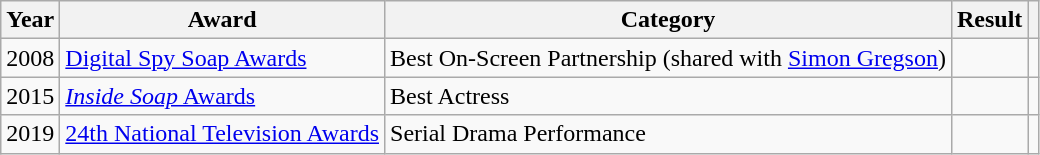<table class="wikitable">
<tr>
<th>Year</th>
<th>Award</th>
<th>Category</th>
<th>Result</th>
<th></th>
</tr>
<tr>
<td>2008</td>
<td><a href='#'>Digital Spy Soap Awards</a></td>
<td>Best On-Screen Partnership (shared with <a href='#'>Simon Gregson</a>)</td>
<td></td>
<td align="center"></td>
</tr>
<tr>
<td>2015</td>
<td><a href='#'><em>Inside Soap</em> Awards</a></td>
<td>Best Actress</td>
<td></td>
<td align="center"></td>
</tr>
<tr>
<td>2019</td>
<td><a href='#'>24th National Television Awards</a></td>
<td>Serial Drama Performance</td>
<td></td>
<td align="center"></td>
</tr>
</table>
